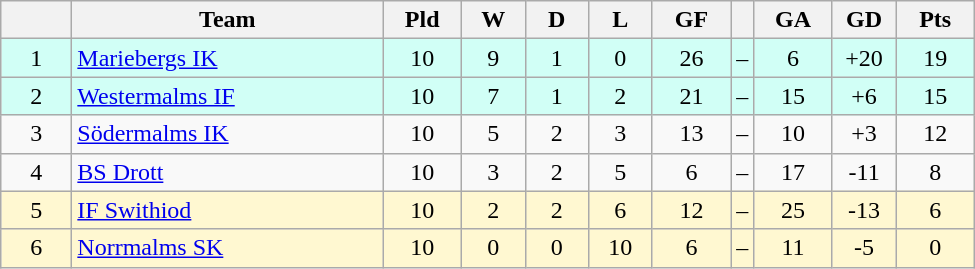<table class="wikitable" style="text-align: center;">
<tr>
<th style="width: 40px;"></th>
<th style="width: 200px;">Team</th>
<th style="width: 45px;">Pld</th>
<th style="width: 35px;">W</th>
<th style="width: 35px;">D</th>
<th style="width: 35px;">L</th>
<th style="width: 45px;">GF</th>
<th></th>
<th style="width: 45px;">GA</th>
<th style="width: 35px;">GD</th>
<th style="width: 45px;">Pts</th>
</tr>
<tr style="background: #d1fff6">
<td>1</td>
<td style="text-align: left;"><a href='#'>Mariebergs IK</a></td>
<td>10</td>
<td>9</td>
<td>1</td>
<td>0</td>
<td>26</td>
<td>–</td>
<td>6</td>
<td>+20</td>
<td>19</td>
</tr>
<tr style="background: #d1fff6">
<td>2</td>
<td style="text-align: left;"><a href='#'>Westermalms IF</a></td>
<td>10</td>
<td>7</td>
<td>1</td>
<td>2</td>
<td>21</td>
<td>–</td>
<td>15</td>
<td>+6</td>
<td>15</td>
</tr>
<tr>
<td>3</td>
<td style="text-align: left;"><a href='#'>Södermalms IK</a></td>
<td>10</td>
<td>5</td>
<td>2</td>
<td>3</td>
<td>13</td>
<td>–</td>
<td>10</td>
<td>+3</td>
<td>12</td>
</tr>
<tr>
<td>4</td>
<td style="text-align: left;"><a href='#'>BS Drott</a></td>
<td>10</td>
<td>3</td>
<td>2</td>
<td>5</td>
<td>6</td>
<td>–</td>
<td>17</td>
<td>-11</td>
<td>8</td>
</tr>
<tr style="background: #fff8d1">
<td>5</td>
<td style="text-align: left;"><a href='#'>IF Swithiod</a></td>
<td>10</td>
<td>2</td>
<td>2</td>
<td>6</td>
<td>12</td>
<td>–</td>
<td>25</td>
<td>-13</td>
<td>6</td>
</tr>
<tr style="background: #fff8d1">
<td>6</td>
<td style="text-align: left;"><a href='#'>Norrmalms SK</a></td>
<td>10</td>
<td>0</td>
<td>0</td>
<td>10</td>
<td>6</td>
<td>–</td>
<td>11</td>
<td>-5</td>
<td>0</td>
</tr>
</table>
